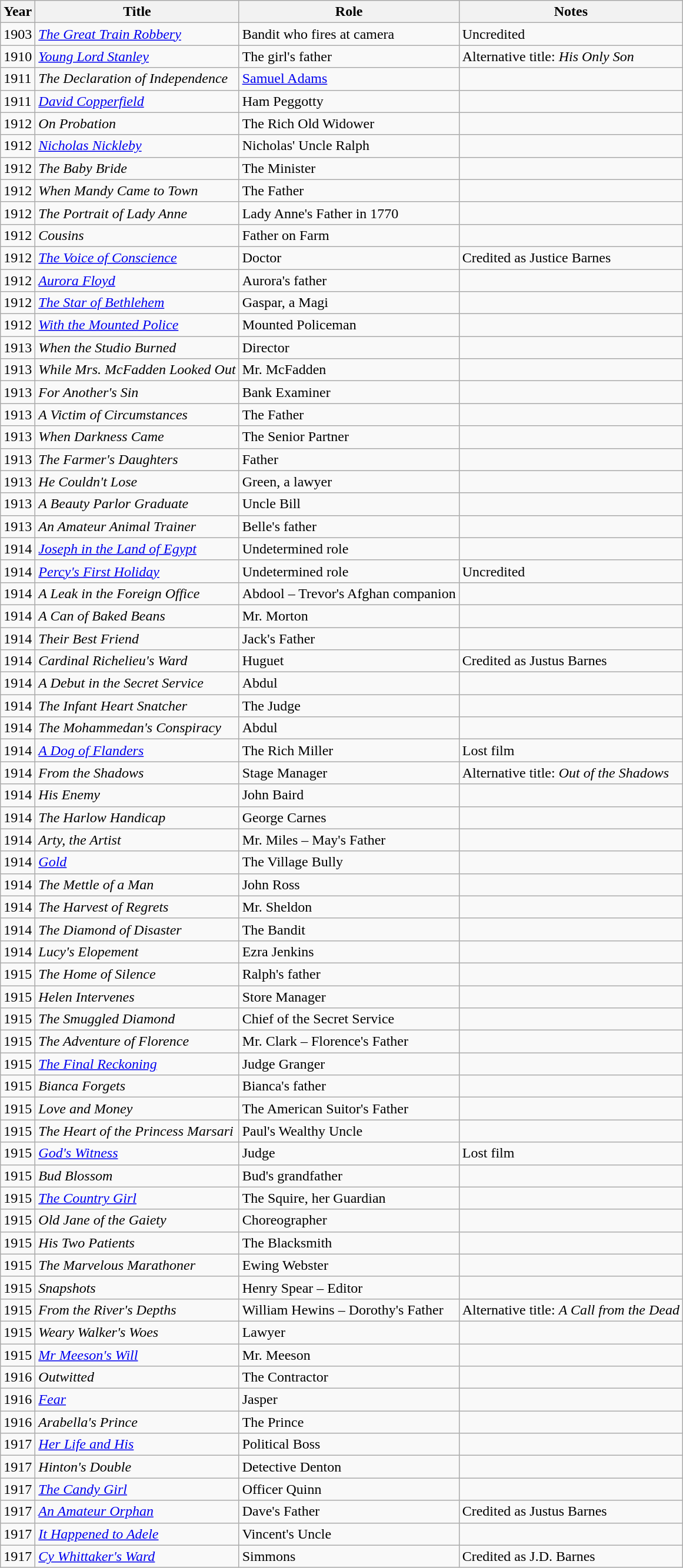<table class="wikitable sortable">
<tr>
<th>Year</th>
<th>Title</th>
<th>Role</th>
<th class="unsortable">Notes</th>
</tr>
<tr>
<td>1903</td>
<td><em><a href='#'>The Great Train Robbery</a></em></td>
<td>Bandit who fires at camera</td>
<td>Uncredited</td>
</tr>
<tr>
<td>1910</td>
<td><em><a href='#'>Young Lord Stanley</a></em></td>
<td>The girl's father</td>
<td>Alternative title: <em>His Only Son</em></td>
</tr>
<tr>
<td>1911</td>
<td><em>The Declaration of Independence</em></td>
<td><a href='#'>Samuel Adams</a></td>
<td></td>
</tr>
<tr>
<td>1911</td>
<td><em><a href='#'>David Copperfield</a></em></td>
<td>Ham Peggotty</td>
<td></td>
</tr>
<tr>
<td>1912</td>
<td><em>On Probation</em></td>
<td>The Rich Old Widower</td>
<td></td>
</tr>
<tr>
<td>1912</td>
<td><em><a href='#'>Nicholas Nickleby</a></em></td>
<td>Nicholas' Uncle Ralph</td>
<td></td>
</tr>
<tr>
<td>1912</td>
<td><em>The Baby Bride</em></td>
<td>The Minister</td>
<td></td>
</tr>
<tr>
<td>1912</td>
<td><em>When Mandy Came to Town</em></td>
<td>The Father</td>
<td></td>
</tr>
<tr>
<td>1912</td>
<td><em>The Portrait of Lady Anne</em></td>
<td>Lady Anne's Father in 1770</td>
<td></td>
</tr>
<tr>
<td>1912</td>
<td><em>Cousins</em></td>
<td>Father on Farm</td>
<td></td>
</tr>
<tr>
<td>1912</td>
<td><em><a href='#'>The Voice of Conscience</a></em></td>
<td>Doctor</td>
<td>Credited as Justice Barnes</td>
</tr>
<tr>
<td>1912</td>
<td><em><a href='#'>Aurora Floyd</a></em></td>
<td>Aurora's father</td>
<td></td>
</tr>
<tr>
<td>1912</td>
<td><em><a href='#'>The Star of Bethlehem</a></em></td>
<td>Gaspar, a Magi</td>
<td></td>
</tr>
<tr>
<td>1912</td>
<td><em><a href='#'>With the Mounted Police</a></em></td>
<td>Mounted Policeman</td>
<td></td>
</tr>
<tr>
<td>1913</td>
<td><em>When the Studio Burned</em></td>
<td>Director</td>
<td></td>
</tr>
<tr>
<td>1913</td>
<td><em>While Mrs. McFadden Looked Out</em></td>
<td>Mr. McFadden</td>
<td></td>
</tr>
<tr>
<td>1913</td>
<td><em>For Another's Sin</em></td>
<td>Bank Examiner</td>
<td></td>
</tr>
<tr>
<td>1913</td>
<td><em>A Victim of Circumstances</em></td>
<td>The Father</td>
<td></td>
</tr>
<tr>
<td>1913</td>
<td><em>When Darkness Came</em></td>
<td>The Senior Partner</td>
<td></td>
</tr>
<tr>
<td>1913</td>
<td><em>The Farmer's Daughters</em></td>
<td>Father</td>
<td></td>
</tr>
<tr>
<td>1913</td>
<td><em>He Couldn't Lose</em></td>
<td>Green, a lawyer</td>
<td></td>
</tr>
<tr>
<td>1913</td>
<td><em>A Beauty Parlor Graduate</em></td>
<td>Uncle Bill</td>
<td></td>
</tr>
<tr>
<td>1913</td>
<td><em>An Amateur Animal Trainer</em></td>
<td>Belle's father</td>
<td></td>
</tr>
<tr>
<td>1914</td>
<td><em><a href='#'>Joseph in the Land of Egypt</a></em></td>
<td>Undetermined role</td>
<td></td>
</tr>
<tr>
<td>1914</td>
<td><em><a href='#'>Percy's First Holiday</a></em></td>
<td>Undetermined role</td>
<td>Uncredited</td>
</tr>
<tr>
<td>1914</td>
<td><em>A Leak in the Foreign Office</em></td>
<td>Abdool – Trevor's Afghan companion</td>
<td></td>
</tr>
<tr>
<td>1914</td>
<td><em>A Can of Baked Beans</em></td>
<td>Mr. Morton</td>
<td></td>
</tr>
<tr>
<td>1914</td>
<td><em>Their Best Friend</em></td>
<td>Jack's Father</td>
<td></td>
</tr>
<tr>
<td>1914</td>
<td><em>Cardinal Richelieu's Ward</em></td>
<td>Huguet</td>
<td>Credited as Justus Barnes</td>
</tr>
<tr>
<td>1914</td>
<td><em>A Debut in the Secret Service</em></td>
<td>Abdul</td>
<td></td>
</tr>
<tr>
<td>1914</td>
<td><em>The Infant Heart Snatcher</em></td>
<td>The Judge</td>
<td></td>
</tr>
<tr>
<td>1914</td>
<td><em>The Mohammedan's Conspiracy</em></td>
<td>Abdul</td>
<td></td>
</tr>
<tr>
<td>1914</td>
<td><em><a href='#'>A Dog of Flanders</a></em></td>
<td>The Rich Miller</td>
<td>Lost film</td>
</tr>
<tr>
<td>1914</td>
<td><em>From the Shadows</em></td>
<td>Stage Manager</td>
<td>Alternative title: <em>Out of the Shadows</em></td>
</tr>
<tr>
<td>1914</td>
<td><em>His Enemy</em></td>
<td>John Baird</td>
<td></td>
</tr>
<tr>
<td>1914</td>
<td><em>The Harlow Handicap</em></td>
<td>George Carnes</td>
<td></td>
</tr>
<tr>
<td>1914</td>
<td><em>Arty, the Artist</em></td>
<td>Mr. Miles – May's Father</td>
<td></td>
</tr>
<tr>
<td>1914</td>
<td><em><a href='#'>Gold</a></em></td>
<td>The Village Bully</td>
<td></td>
</tr>
<tr>
<td>1914</td>
<td><em>The Mettle of a Man</em></td>
<td>John Ross</td>
<td></td>
</tr>
<tr>
<td>1914</td>
<td><em>The Harvest of Regrets</em></td>
<td>Mr. Sheldon</td>
<td></td>
</tr>
<tr>
<td>1914</td>
<td><em>The Diamond of Disaster</em></td>
<td>The Bandit</td>
<td></td>
</tr>
<tr>
<td>1914</td>
<td><em>Lucy's Elopement</em></td>
<td>Ezra Jenkins</td>
<td></td>
</tr>
<tr>
<td>1915</td>
<td><em>The Home of Silence</em></td>
<td>Ralph's father</td>
<td></td>
</tr>
<tr>
<td>1915</td>
<td><em>Helen Intervenes</em></td>
<td>Store Manager</td>
<td></td>
</tr>
<tr>
<td>1915</td>
<td><em>The Smuggled Diamond</em></td>
<td>Chief of the Secret Service</td>
<td></td>
</tr>
<tr>
<td>1915</td>
<td><em>The Adventure of Florence</em></td>
<td>Mr. Clark – Florence's Father</td>
<td></td>
</tr>
<tr>
<td>1915</td>
<td><em><a href='#'>The Final Reckoning</a></em></td>
<td>Judge Granger</td>
<td></td>
</tr>
<tr>
<td>1915</td>
<td><em>Bianca Forgets</em></td>
<td>Bianca's father</td>
<td></td>
</tr>
<tr>
<td>1915</td>
<td><em>Love and Money</em></td>
<td>The American Suitor's Father</td>
<td></td>
</tr>
<tr>
<td>1915</td>
<td><em>The Heart of the Princess Marsari</em></td>
<td>Paul's Wealthy Uncle</td>
<td></td>
</tr>
<tr>
<td>1915</td>
<td><em><a href='#'>God's Witness</a></em></td>
<td>Judge</td>
<td>Lost film</td>
</tr>
<tr>
<td>1915</td>
<td><em>Bud Blossom</em></td>
<td>Bud's grandfather</td>
<td></td>
</tr>
<tr>
<td>1915</td>
<td><em><a href='#'>The Country Girl</a></em></td>
<td>The Squire, her Guardian</td>
<td></td>
</tr>
<tr>
<td>1915</td>
<td><em>Old Jane of the Gaiety</em></td>
<td>Choreographer</td>
<td></td>
</tr>
<tr>
<td>1915</td>
<td><em>His Two Patients</em></td>
<td>The Blacksmith</td>
<td></td>
</tr>
<tr>
<td>1915</td>
<td><em>The Marvelous Marathoner</em></td>
<td>Ewing Webster</td>
<td></td>
</tr>
<tr>
<td>1915</td>
<td><em>Snapshots</em></td>
<td>Henry Spear – Editor</td>
<td></td>
</tr>
<tr>
<td>1915</td>
<td><em>From the River's Depths</em></td>
<td>William Hewins – Dorothy's Father</td>
<td>Alternative title: <em>A Call from the Dead</em></td>
</tr>
<tr>
<td>1915</td>
<td><em>Weary Walker's Woes</em></td>
<td>Lawyer</td>
<td></td>
</tr>
<tr>
<td>1915</td>
<td><em><a href='#'>Mr Meeson's Will</a></em></td>
<td>Mr. Meeson</td>
<td></td>
</tr>
<tr>
<td>1916</td>
<td><em>Outwitted</em></td>
<td>The Contractor</td>
<td></td>
</tr>
<tr>
<td>1916</td>
<td><em><a href='#'>Fear</a></em></td>
<td>Jasper</td>
<td></td>
</tr>
<tr>
<td>1916</td>
<td><em>Arabella's Prince</em></td>
<td>The Prince</td>
<td></td>
</tr>
<tr>
<td>1917</td>
<td><em><a href='#'>Her Life and His</a></em></td>
<td>Political Boss</td>
<td></td>
</tr>
<tr>
<td>1917</td>
<td><em>Hinton's Double</em></td>
<td>Detective Denton</td>
<td></td>
</tr>
<tr>
<td>1917</td>
<td><em><a href='#'>The Candy Girl</a></em></td>
<td>Officer Quinn</td>
<td></td>
</tr>
<tr>
<td>1917</td>
<td><em><a href='#'>An Amateur Orphan</a></em></td>
<td>Dave's Father</td>
<td>Credited as Justus Barnes</td>
</tr>
<tr>
<td>1917</td>
<td><em><a href='#'>It Happened to Adele</a></em></td>
<td>Vincent's Uncle</td>
<td></td>
</tr>
<tr>
<td>1917</td>
<td><em><a href='#'>Cy Whittaker's Ward</a></em></td>
<td>Simmons</td>
<td>Credited as J.D. Barnes</td>
</tr>
</table>
